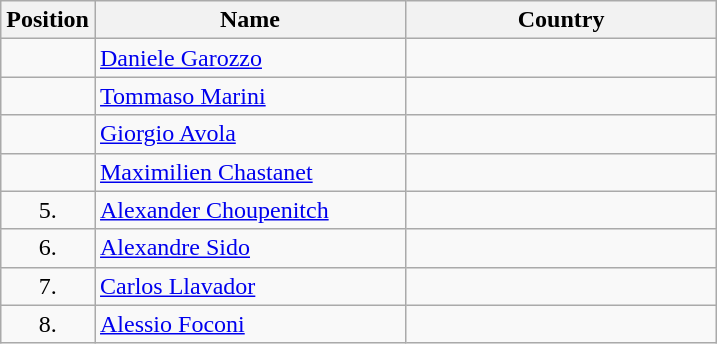<table class="wikitable">
<tr>
<th width="20">Position</th>
<th width="200">Name</th>
<th width="200">Country</th>
</tr>
<tr>
<td align=center></td>
<td><a href='#'>Daniele Garozzo</a></td>
<td></td>
</tr>
<tr>
<td align=center></td>
<td><a href='#'>Tommaso Marini</a></td>
<td></td>
</tr>
<tr>
<td align=center></td>
<td><a href='#'>Giorgio Avola</a></td>
<td></td>
</tr>
<tr>
<td align=center></td>
<td><a href='#'>Maximilien Chastanet</a></td>
<td></td>
</tr>
<tr>
<td align=center>5.</td>
<td><a href='#'>Alexander Choupenitch</a></td>
<td></td>
</tr>
<tr>
<td align=center>6.</td>
<td><a href='#'>Alexandre Sido</a></td>
<td></td>
</tr>
<tr>
<td align=center>7.</td>
<td><a href='#'>Carlos Llavador</a></td>
<td></td>
</tr>
<tr>
<td align=center>8.</td>
<td><a href='#'>Alessio Foconi</a></td>
<td></td>
</tr>
</table>
